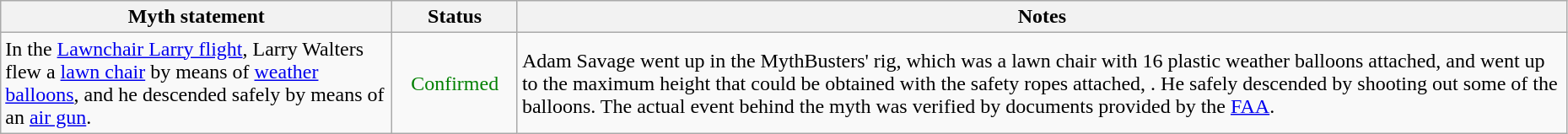<table class="wikitable" style="width:98%;">
<tr>
<th style="width:25%;">Myth statement</th>
<th style="width:8%;">Status</th>
<th style="width:67%;">Notes</th>
</tr>
<tr>
<td>In the <a href='#'>Lawnchair Larry flight</a>, Larry Walters flew a <a href='#'>lawn chair</a> by means of <a href='#'>weather balloons</a>, and he descended safely by means of an <a href='#'>air gun</a>.</td>
<td style="color:white; text-align:center; color:green;">Confirmed</td>
<td>Adam Savage went up in the MythBusters' rig, which was a lawn chair with 16 plastic weather balloons attached, and went up to the maximum height that could be obtained with the safety ropes attached, . He safely descended by shooting out some of the balloons. The actual event behind the myth was verified by documents provided by the <a href='#'>FAA</a>.</td>
</tr>
</table>
